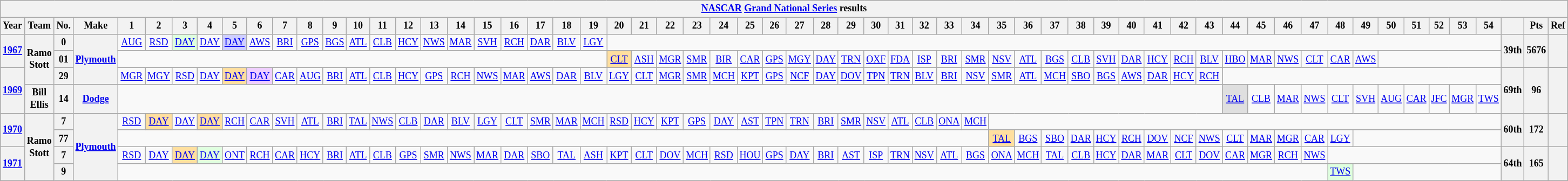<table class="wikitable" style="text-align:center; font-size:75%">
<tr>
<th colspan=69><a href='#'>NASCAR</a> <a href='#'>Grand National Series</a> results</th>
</tr>
<tr>
<th>Year</th>
<th>Team</th>
<th>No.</th>
<th>Make</th>
<th>1</th>
<th>2</th>
<th>3</th>
<th>4</th>
<th>5</th>
<th>6</th>
<th>7</th>
<th>8</th>
<th>9</th>
<th>10</th>
<th>11</th>
<th>12</th>
<th>13</th>
<th>14</th>
<th>15</th>
<th>16</th>
<th>17</th>
<th>18</th>
<th>19</th>
<th>20</th>
<th>21</th>
<th>22</th>
<th>23</th>
<th>24</th>
<th>25</th>
<th>26</th>
<th>27</th>
<th>28</th>
<th>29</th>
<th>30</th>
<th>31</th>
<th>32</th>
<th>33</th>
<th>34</th>
<th>35</th>
<th>36</th>
<th>37</th>
<th>38</th>
<th>39</th>
<th>40</th>
<th>41</th>
<th>42</th>
<th>43</th>
<th>44</th>
<th>45</th>
<th>46</th>
<th>47</th>
<th>48</th>
<th>49</th>
<th>50</th>
<th>51</th>
<th>52</th>
<th>53</th>
<th>54</th>
<th></th>
<th>Pts</th>
<th>Ref</th>
</tr>
<tr>
<th rowspan=2><a href='#'>1967</a></th>
<th rowspan=3>Ramo Stott</th>
<th>0</th>
<th rowspan=3><a href='#'>Plymouth</a></th>
<td><a href='#'>AUG</a></td>
<td><a href='#'>RSD</a></td>
<td style="background:#DFFFDF;"><a href='#'>DAY</a><br></td>
<td><a href='#'>DAY</a></td>
<td style="background:#CFCFFF;"><a href='#'>DAY</a><br></td>
<td><a href='#'>AWS</a></td>
<td><a href='#'>BRI</a></td>
<td><a href='#'>GPS</a></td>
<td><a href='#'>BGS</a></td>
<td><a href='#'>ATL</a></td>
<td><a href='#'>CLB</a></td>
<td><a href='#'>HCY</a></td>
<td><a href='#'>NWS</a></td>
<td><a href='#'>MAR</a></td>
<td><a href='#'>SVH</a></td>
<td><a href='#'>RCH</a></td>
<td><a href='#'>DAR</a></td>
<td><a href='#'>BLV</a></td>
<td><a href='#'>LGY</a></td>
<td colspan=35></td>
<th rowspan=2>39th</th>
<th rowspan=2>5676</th>
<th rowspan=2></th>
</tr>
<tr>
<th>01</th>
<td colspan=19></td>
<td style="background:#FFDF9F;"><a href='#'>CLT</a><br></td>
<td><a href='#'>ASH</a></td>
<td><a href='#'>MGR</a></td>
<td><a href='#'>SMR</a></td>
<td><a href='#'>BIR</a></td>
<td><a href='#'>CAR</a></td>
<td><a href='#'>GPS</a></td>
<td><a href='#'>MGY</a></td>
<td><a href='#'>DAY</a></td>
<td><a href='#'>TRN</a></td>
<td><a href='#'>OXF</a></td>
<td><a href='#'>FDA</a></td>
<td><a href='#'>ISP</a></td>
<td><a href='#'>BRI</a></td>
<td><a href='#'>SMR</a></td>
<td><a href='#'>NSV</a></td>
<td><a href='#'>ATL</a></td>
<td><a href='#'>BGS</a></td>
<td><a href='#'>CLB</a></td>
<td><a href='#'>SVH</a></td>
<td><a href='#'>DAR</a></td>
<td><a href='#'>HCY</a></td>
<td><a href='#'>RCH</a></td>
<td><a href='#'>BLV</a></td>
<td><a href='#'>HBO</a></td>
<td><a href='#'>MAR</a></td>
<td><a href='#'>NWS</a></td>
<td><a href='#'>CLT</a></td>
<td><a href='#'>CAR</a></td>
<td><a href='#'>AWS</a></td>
<td colspan=5></td>
</tr>
<tr>
<th rowspan=2><a href='#'>1969</a></th>
<th>29</th>
<td><a href='#'>MGR</a></td>
<td><a href='#'>MGY</a></td>
<td><a href='#'>RSD</a></td>
<td><a href='#'>DAY</a></td>
<td style="background:#FFDF9F;"><a href='#'>DAY</a><br></td>
<td style="background:#EFCFFF;"><a href='#'>DAY</a><br></td>
<td><a href='#'>CAR</a></td>
<td><a href='#'>AUG</a></td>
<td><a href='#'>BRI</a></td>
<td><a href='#'>ATL</a></td>
<td><a href='#'>CLB</a></td>
<td><a href='#'>HCY</a></td>
<td><a href='#'>GPS</a></td>
<td><a href='#'>RCH</a></td>
<td><a href='#'>NWS</a></td>
<td><a href='#'>MAR</a></td>
<td><a href='#'>AWS</a></td>
<td><a href='#'>DAR</a></td>
<td><a href='#'>BLV</a></td>
<td><a href='#'>LGY</a></td>
<td><a href='#'>CLT</a></td>
<td><a href='#'>MGR</a></td>
<td><a href='#'>SMR</a></td>
<td><a href='#'>MCH</a></td>
<td><a href='#'>KPT</a></td>
<td><a href='#'>GPS</a></td>
<td><a href='#'>NCF</a></td>
<td><a href='#'>DAY</a></td>
<td><a href='#'>DOV</a></td>
<td><a href='#'>TPN</a></td>
<td><a href='#'>TRN</a></td>
<td><a href='#'>BLV</a></td>
<td><a href='#'>BRI</a></td>
<td><a href='#'>NSV</a></td>
<td><a href='#'>SMR</a></td>
<td><a href='#'>ATL</a></td>
<td><a href='#'>MCH</a></td>
<td><a href='#'>SBO</a></td>
<td><a href='#'>BGS</a></td>
<td><a href='#'>AWS</a></td>
<td><a href='#'>DAR</a></td>
<td><a href='#'>HCY</a></td>
<td><a href='#'>RCH</a></td>
<td colspan=11></td>
<th rowspan=2>69th</th>
<th rowspan=2>96</th>
<th rowspan=2></th>
</tr>
<tr>
<th>Bill Ellis</th>
<th>14</th>
<th><a href='#'>Dodge</a></th>
<td colspan=43></td>
<td style="background:#DFDFDF;"><a href='#'>TAL</a><br></td>
<td><a href='#'>CLB</a></td>
<td><a href='#'>MAR</a></td>
<td><a href='#'>NWS</a></td>
<td><a href='#'>CLT</a></td>
<td><a href='#'>SVH</a></td>
<td><a href='#'>AUG</a></td>
<td><a href='#'>CAR</a></td>
<td><a href='#'>JFC</a></td>
<td><a href='#'>MGR</a></td>
<td><a href='#'>TWS</a></td>
</tr>
<tr>
<th rowspan=2><a href='#'>1970</a></th>
<th rowspan=4>Ramo Stott</th>
<th>7</th>
<th rowspan=4><a href='#'>Plymouth</a></th>
<td><a href='#'>RSD</a></td>
<td style="background:#FFDF9F;"><a href='#'>DAY</a><br></td>
<td><a href='#'>DAY</a></td>
<td style="background:#FFDF9F;"><a href='#'>DAY</a><br></td>
<td><a href='#'>RCH</a></td>
<td><a href='#'>CAR</a></td>
<td><a href='#'>SVH</a></td>
<td><a href='#'>ATL</a></td>
<td><a href='#'>BRI</a></td>
<td><a href='#'>TAL</a></td>
<td><a href='#'>NWS</a></td>
<td><a href='#'>CLB</a></td>
<td><a href='#'>DAR</a></td>
<td><a href='#'>BLV</a></td>
<td><a href='#'>LGY</a></td>
<td><a href='#'>CLT</a></td>
<td><a href='#'>SMR</a></td>
<td><a href='#'>MAR</a></td>
<td><a href='#'>MCH</a></td>
<td><a href='#'>RSD</a></td>
<td><a href='#'>HCY</a></td>
<td><a href='#'>KPT</a></td>
<td><a href='#'>GPS</a></td>
<td><a href='#'>DAY</a></td>
<td><a href='#'>AST</a></td>
<td><a href='#'>TPN</a></td>
<td><a href='#'>TRN</a></td>
<td><a href='#'>BRI</a></td>
<td><a href='#'>SMR</a></td>
<td><a href='#'>NSV</a></td>
<td><a href='#'>ATL</a></td>
<td><a href='#'>CLB</a></td>
<td><a href='#'>ONA</a></td>
<td><a href='#'>MCH</a></td>
<td colspan=20></td>
<th rowspan=2>60th</th>
<th rowspan=2>172</th>
<th rowspan=2></th>
</tr>
<tr>
<th>77</th>
<td colspan=34></td>
<td style="background:#FFDF9F;"><a href='#'>TAL</a><br></td>
<td><a href='#'>BGS</a></td>
<td><a href='#'>SBO</a></td>
<td><a href='#'>DAR</a></td>
<td><a href='#'>HCY</a></td>
<td><a href='#'>RCH</a></td>
<td><a href='#'>DOV</a></td>
<td><a href='#'>NCF</a></td>
<td><a href='#'>NWS</a></td>
<td><a href='#'>CLT</a></td>
<td><a href='#'>MAR</a></td>
<td><a href='#'>MGR</a></td>
<td><a href='#'>CAR</a></td>
<td><a href='#'>LGY</a></td>
<td colspan=6></td>
</tr>
<tr>
<th rowspan=2><a href='#'>1971</a></th>
<th>7</th>
<td><a href='#'>RSD</a></td>
<td><a href='#'>DAY</a></td>
<td style="background:#FFDF9F;"><a href='#'>DAY</a><br></td>
<td style="background:#DFFFDF;"><a href='#'>DAY</a><br></td>
<td><a href='#'>ONT</a></td>
<td><a href='#'>RCH</a></td>
<td><a href='#'>CAR</a></td>
<td><a href='#'>HCY</a></td>
<td><a href='#'>BRI</a></td>
<td><a href='#'>ATL</a></td>
<td><a href='#'>CLB</a></td>
<td><a href='#'>GPS</a></td>
<td><a href='#'>SMR</a></td>
<td><a href='#'>NWS</a></td>
<td><a href='#'>MAR</a></td>
<td><a href='#'>DAR</a></td>
<td><a href='#'>SBO</a></td>
<td><a href='#'>TAL</a></td>
<td><a href='#'>ASH</a></td>
<td><a href='#'>KPT</a></td>
<td><a href='#'>CLT</a></td>
<td><a href='#'>DOV</a></td>
<td><a href='#'>MCH</a></td>
<td><a href='#'>RSD</a></td>
<td><a href='#'>HOU</a></td>
<td><a href='#'>GPS</a></td>
<td><a href='#'>DAY</a></td>
<td><a href='#'>BRI</a></td>
<td><a href='#'>AST</a></td>
<td><a href='#'>ISP</a></td>
<td><a href='#'>TRN</a></td>
<td><a href='#'>NSV</a></td>
<td><a href='#'>ATL</a></td>
<td><a href='#'>BGS</a></td>
<td><a href='#'>ONA</a></td>
<td><a href='#'>MCH</a></td>
<td><a href='#'>TAL</a></td>
<td><a href='#'>CLB</a></td>
<td><a href='#'>HCY</a></td>
<td><a href='#'>DAR</a></td>
<td><a href='#'>MAR</a></td>
<td><a href='#'>CLT</a></td>
<td><a href='#'>DOV</a></td>
<td><a href='#'>CAR</a></td>
<td><a href='#'>MGR</a></td>
<td><a href='#'>RCH</a></td>
<td><a href='#'>NWS</a></td>
<td colspan=7></td>
<th rowspan=2>64th</th>
<th rowspan=2>165</th>
<th rowspan=2></th>
</tr>
<tr>
<th>9</th>
<td colspan=47></td>
<td style="background:#DFFFDF;"><a href='#'>TWS</a><br></td>
<td colspan=6></td>
</tr>
</table>
